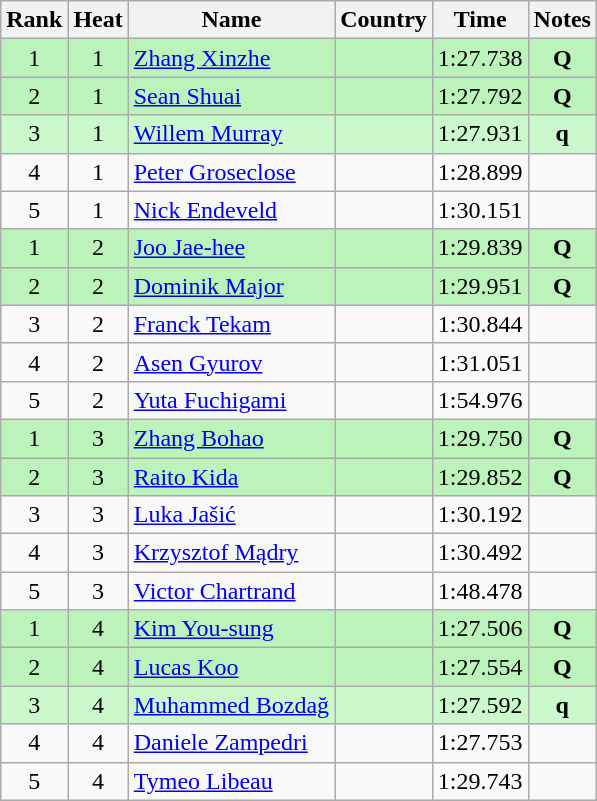<table class="wikitable sortable" style="text-align:center">
<tr>
<th>Rank</th>
<th>Heat</th>
<th>Name</th>
<th>Country</th>
<th>Time</th>
<th>Notes</th>
</tr>
<tr bgcolor=#bbf3bb>
<td>1</td>
<td>1</td>
<td align=left><a href='#'>Zhang Xinzhe</a></td>
<td align=left></td>
<td>1:27.738</td>
<td><strong>Q</strong></td>
</tr>
<tr bgcolor=#bbf3bb>
<td>2</td>
<td>1</td>
<td align=left><a href='#'>Sean Shuai</a></td>
<td align=left></td>
<td>1:27.792</td>
<td><strong>Q</strong></td>
</tr>
<tr bgcolor=ccf9cc>
<td>3</td>
<td>1</td>
<td align=left><a href='#'>Willem Murray</a></td>
<td align=left></td>
<td>1:27.931</td>
<td><strong>q</strong></td>
</tr>
<tr>
<td>4</td>
<td>1</td>
<td align=left><a href='#'>Peter Groseclose</a></td>
<td align=left></td>
<td>1:28.899</td>
<td></td>
</tr>
<tr>
<td>5</td>
<td>1</td>
<td align=left><a href='#'>Nick Endeveld</a></td>
<td align=left></td>
<td>1:30.151</td>
<td></td>
</tr>
<tr bgcolor=#bbf3bb>
<td>1</td>
<td>2</td>
<td align=left><a href='#'>Joo Jae-hee</a></td>
<td align=left></td>
<td>1:29.839</td>
<td><strong>Q</strong></td>
</tr>
<tr bgcolor=#bbf3bb>
<td>2</td>
<td>2</td>
<td align=left><a href='#'>Dominik Major</a></td>
<td align=left></td>
<td>1:29.951</td>
<td><strong>Q</strong></td>
</tr>
<tr>
<td>3</td>
<td>2</td>
<td align=left><a href='#'>Franck Tekam</a></td>
<td align=left></td>
<td>1:30.844</td>
<td></td>
</tr>
<tr>
<td>4</td>
<td>2</td>
<td align=left><a href='#'>Asen Gyurov</a></td>
<td align=left></td>
<td>1:31.051</td>
<td></td>
</tr>
<tr>
<td>5</td>
<td>2</td>
<td align=left><a href='#'>Yuta Fuchigami</a></td>
<td align=left></td>
<td>1:54.976</td>
<td></td>
</tr>
<tr bgcolor=#bbf3bb>
<td>1</td>
<td>3</td>
<td align=left><a href='#'>Zhang Bohao</a></td>
<td align=left></td>
<td>1:29.750</td>
<td><strong>Q</strong></td>
</tr>
<tr bgcolor=#bbf3bb>
<td>2</td>
<td>3</td>
<td align=left><a href='#'>Raito Kida</a></td>
<td align=left></td>
<td>1:29.852</td>
<td><strong>Q</strong></td>
</tr>
<tr>
<td>3</td>
<td>3</td>
<td align=left><a href='#'>Luka Jašić</a></td>
<td align=left></td>
<td>1:30.192</td>
<td></td>
</tr>
<tr>
<td>4</td>
<td>3</td>
<td align=left><a href='#'>Krzysztof Mądry</a></td>
<td align=left></td>
<td>1:30.492</td>
<td></td>
</tr>
<tr>
<td>5</td>
<td>3</td>
<td align=left><a href='#'>Victor Chartrand</a></td>
<td align=left></td>
<td>1:48.478</td>
<td></td>
</tr>
<tr bgcolor=#bbf3bb>
<td>1</td>
<td>4</td>
<td align=left><a href='#'>Kim You-sung</a></td>
<td align=left></td>
<td>1:27.506</td>
<td><strong>Q</strong></td>
</tr>
<tr bgcolor=#bbf3bb>
<td>2</td>
<td>4</td>
<td align=left><a href='#'>Lucas Koo</a></td>
<td align=left></td>
<td>1:27.554</td>
<td><strong>Q</strong></td>
</tr>
<tr bgcolor=ccf9cc>
<td>3</td>
<td>4</td>
<td align=left><a href='#'>Muhammed Bozdağ</a></td>
<td align=left></td>
<td>1:27.592</td>
<td><strong>q</strong></td>
</tr>
<tr>
<td>4</td>
<td>4</td>
<td align=left><a href='#'>Daniele Zampedri</a></td>
<td align=left></td>
<td>1:27.753</td>
<td></td>
</tr>
<tr>
<td>5</td>
<td>4</td>
<td align=left><a href='#'>Tymeo Libeau</a></td>
<td align=left></td>
<td>1:29.743</td>
<td></td>
</tr>
</table>
